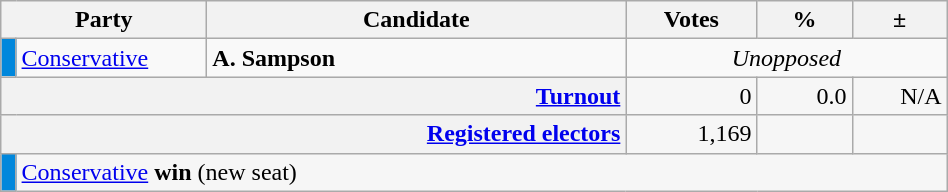<table class=wikitable>
<tr>
<th scope="col" colspan="2" style="width: 130px">Party</th>
<th scope="col" style="width: 17em">Candidate</th>
<th scope="col" style="width: 5em">Votes</th>
<th scope="col" style="width: 3.5em">%</th>
<th scope="col" style="width: 3.5em">±</th>
</tr>
<tr>
<td style="background:#0087DC;"></td>
<td><a href='#'>Conservative</a></td>
<td><strong>A. Sampson</strong></td>
<td style="text-align: center; "colspan="3"><em>Unopposed</em></td>
</tr>
<tr style="background-color:#F6F6F6">
<th colspan="3" style="text-align: right; margin-right: 0.5em"><a href='#'>Turnout</a></th>
<td style="text-align: right; margin-right: 0.5em">0</td>
<td style="text-align: right; margin-right: 0.5em">0.0</td>
<td style="text-align: right; margin-right: 0.5em">N/A</td>
</tr>
<tr style="background-color:#F6F6F6;">
<th colspan="3" style="text-align:right;"><a href='#'>Registered electors</a></th>
<td style="text-align:right; margin-right:0.5em">1,169</td>
<td></td>
<td></td>
</tr>
<tr style="background-color:#F6F6F6">
<td style="background:#0087DC;"></td>
<td colspan="5"><a href='#'>Conservative</a> <strong>win</strong> (new seat)</td>
</tr>
</table>
